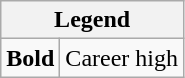<table class="wikitable mw-collapsible">
<tr>
<th colspan="2">Legend</th>
</tr>
<tr>
<td><strong>Bold</strong></td>
<td>Career high</td>
</tr>
</table>
